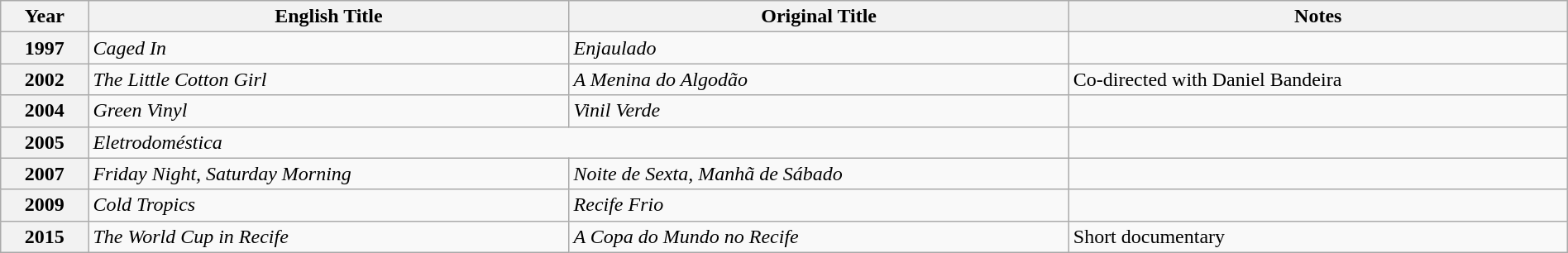<table class="wikitable plainrowheaders" style="width:100%;">
<tr>
<th scope="col">Year</th>
<th scope="col">English Title</th>
<th scope="col">Original Title</th>
<th scope="col">Notes</th>
</tr>
<tr>
<th style="text-align:center;">1997</th>
<td><em>Caged In</em></td>
<td><em>Enjaulado</em></td>
<td></td>
</tr>
<tr>
<th style="text-align:center;">2002</th>
<td><em>The Little Cotton Girl</em></td>
<td><em>A Menina do Algodão</em></td>
<td>Co-directed with Daniel Bandeira</td>
</tr>
<tr>
<th style="text-align:center;">2004</th>
<td><em>Green Vinyl</em></td>
<td><em>Vinil Verde</em></td>
<td></td>
</tr>
<tr>
<th style="text-align:center;">2005</th>
<td colspan="2"><em>Eletrodoméstica</em></td>
<td></td>
</tr>
<tr>
<th style="text-align:center;">2007</th>
<td><em>Friday Night, Saturday Morning</em></td>
<td><em>Noite de Sexta, Manhã de Sábado</em></td>
<td></td>
</tr>
<tr>
<th style="text-align:center;">2009</th>
<td><em>Cold Tropics</em></td>
<td><em>Recife Frio</em></td>
<td></td>
</tr>
<tr>
<th style="text-align:center;">2015</th>
<td><em>The World Cup in Recife</em></td>
<td><em>A Copa do Mundo no Recife</em></td>
<td>Short documentary</td>
</tr>
</table>
